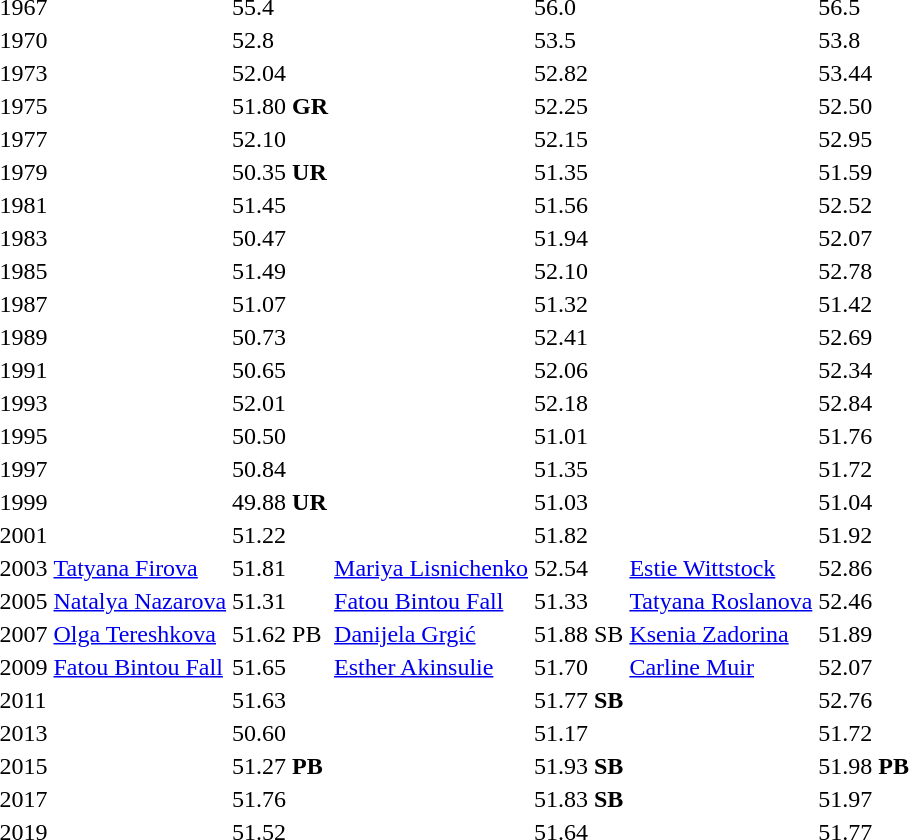<table>
<tr>
<td>1967</td>
<td></td>
<td>55.4</td>
<td></td>
<td>56.0</td>
<td></td>
<td>56.5</td>
</tr>
<tr>
<td>1970</td>
<td></td>
<td>52.8</td>
<td></td>
<td>53.5</td>
<td></td>
<td>53.8</td>
</tr>
<tr>
<td>1973</td>
<td></td>
<td>52.04</td>
<td></td>
<td>52.82</td>
<td></td>
<td>53.44</td>
</tr>
<tr>
<td>1975</td>
<td></td>
<td>51.80 <strong>GR</strong></td>
<td></td>
<td>52.25</td>
<td></td>
<td>52.50</td>
</tr>
<tr>
<td>1977</td>
<td></td>
<td>52.10</td>
<td></td>
<td>52.15</td>
<td></td>
<td>52.95</td>
</tr>
<tr>
<td>1979</td>
<td></td>
<td>50.35 <strong>UR</strong></td>
<td></td>
<td>51.35</td>
<td></td>
<td>51.59</td>
</tr>
<tr>
<td>1981</td>
<td></td>
<td>51.45</td>
<td></td>
<td>51.56</td>
<td></td>
<td>52.52</td>
</tr>
<tr>
<td>1983</td>
<td></td>
<td>50.47</td>
<td></td>
<td>51.94</td>
<td></td>
<td>52.07</td>
</tr>
<tr>
<td>1985</td>
<td></td>
<td>51.49</td>
<td></td>
<td>52.10</td>
<td></td>
<td>52.78</td>
</tr>
<tr>
<td>1987</td>
<td></td>
<td>51.07</td>
<td></td>
<td>51.32</td>
<td></td>
<td>51.42</td>
</tr>
<tr>
<td>1989</td>
<td></td>
<td>50.73</td>
<td></td>
<td>52.41</td>
<td></td>
<td>52.69</td>
</tr>
<tr>
<td>1991</td>
<td></td>
<td>50.65</td>
<td></td>
<td>52.06</td>
<td></td>
<td>52.34</td>
</tr>
<tr>
<td>1993</td>
<td></td>
<td>52.01</td>
<td></td>
<td>52.18</td>
<td></td>
<td>52.84</td>
</tr>
<tr>
<td>1995</td>
<td></td>
<td>50.50</td>
<td></td>
<td>51.01</td>
<td></td>
<td>51.76</td>
</tr>
<tr>
<td>1997</td>
<td></td>
<td>50.84</td>
<td></td>
<td>51.35</td>
<td></td>
<td>51.72</td>
</tr>
<tr>
<td>1999</td>
<td></td>
<td>49.88 <strong>UR</strong></td>
<td></td>
<td>51.03</td>
<td></td>
<td>51.04</td>
</tr>
<tr>
<td>2001</td>
<td></td>
<td>51.22</td>
<td></td>
<td>51.82</td>
<td></td>
<td>51.92</td>
</tr>
<tr>
<td>2003</td>
<td><a href='#'>Tatyana Firova</a><br> </td>
<td>51.81</td>
<td><a href='#'>Mariya Lisnichenko</a><br> </td>
<td>52.54</td>
<td><a href='#'>Estie Wittstock</a><br> </td>
<td>52.86</td>
</tr>
<tr>
<td>2005</td>
<td><a href='#'>Natalya Nazarova</a><br> </td>
<td>51.31</td>
<td><a href='#'>Fatou Bintou Fall</a><br> </td>
<td>51.33</td>
<td><a href='#'>Tatyana Roslanova</a><br> </td>
<td>52.46</td>
</tr>
<tr>
<td>2007</td>
<td><a href='#'>Olga Tereshkova</a><br> </td>
<td>51.62 PB</td>
<td><a href='#'>Danijela Grgić</a><br> </td>
<td>51.88 SB</td>
<td><a href='#'>Ksenia Zadorina</a><br> </td>
<td>51.89</td>
</tr>
<tr>
<td>2009</td>
<td><a href='#'>Fatou Bintou Fall</a><br> </td>
<td>51.65</td>
<td><a href='#'>Esther Akinsulie</a><br> </td>
<td>51.70</td>
<td><a href='#'>Carline Muir</a> <br> </td>
<td>52.07</td>
</tr>
<tr>
<td>2011</td>
<td></td>
<td>51.63</td>
<td></td>
<td>51.77 <strong>SB</strong></td>
<td></td>
<td>52.76</td>
</tr>
<tr>
<td>2013</td>
<td></td>
<td>50.60</td>
<td></td>
<td>51.17</td>
<td></td>
<td>51.72</td>
</tr>
<tr>
<td>2015</td>
<td></td>
<td>51.27 <strong>PB</strong></td>
<td></td>
<td>51.93 <strong>SB</strong></td>
<td></td>
<td>51.98 <strong>PB</strong></td>
</tr>
<tr>
<td>2017</td>
<td></td>
<td>51.76</td>
<td></td>
<td>51.83 <strong>SB</strong></td>
<td></td>
<td>51.97</td>
</tr>
<tr>
<td>2019</td>
<td></td>
<td>51.52 </td>
<td></td>
<td>51.64 </td>
<td></td>
<td>51.77 </td>
</tr>
</table>
